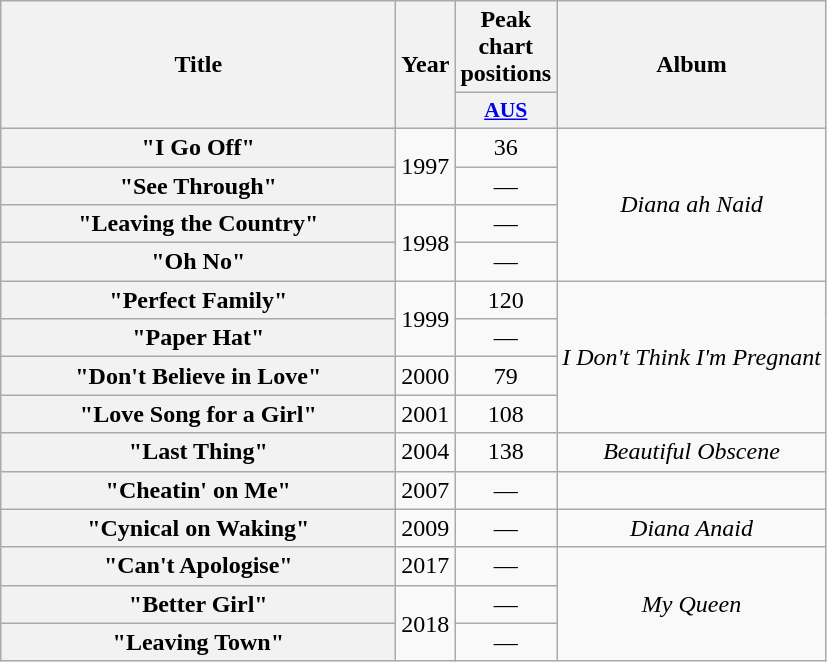<table class="wikitable plainrowheaders" style="text-align:center;" border="1">
<tr>
<th scope="col" rowspan="2" style="width:16em;">Title</th>
<th scope="col" rowspan="2">Year</th>
<th scope="col" colspan="1">Peak chart positions</th>
<th scope="col" rowspan="2">Album</th>
</tr>
<tr>
<th scope="col" style="width:3em;font-size:90%;"><a href='#'>AUS</a><br></th>
</tr>
<tr>
<th scope="row">"I Go Off"</th>
<td rowspan="2">1997</td>
<td>36</td>
<td rowspan="4"><em>Diana ah Naid</em></td>
</tr>
<tr>
<th scope="row">"See Through"</th>
<td>—</td>
</tr>
<tr>
<th scope="row">"Leaving the Country"</th>
<td rowspan="2">1998</td>
<td>—</td>
</tr>
<tr>
<th scope="row">"Oh No"</th>
<td>—</td>
</tr>
<tr>
<th scope="row">"Perfect Family"</th>
<td rowspan="2">1999</td>
<td>120</td>
<td rowspan="4"><em>I Don't Think I'm Pregnant</em></td>
</tr>
<tr>
<th scope="row">"Paper Hat"</th>
<td>—</td>
</tr>
<tr>
<th scope="row">"Don't Believe in Love"</th>
<td>2000</td>
<td>79</td>
</tr>
<tr>
<th scope="row">"Love Song for a Girl"</th>
<td>2001</td>
<td>108</td>
</tr>
<tr>
<th scope="row">"Last Thing"</th>
<td>2004</td>
<td>138</td>
<td><em>Beautiful Obscene</em></td>
</tr>
<tr>
<th scope="row">"Cheatin' on Me"</th>
<td>2007</td>
<td>—</td>
<td></td>
</tr>
<tr>
<th scope="row">"Cynical on Waking"</th>
<td>2009</td>
<td>—</td>
<td><em>Diana Anaid</em></td>
</tr>
<tr>
<th scope="row">"Can't Apologise"</th>
<td>2017</td>
<td>—</td>
<td rowspan="3"><em>My Queen</em></td>
</tr>
<tr>
<th scope="row">"Better Girl"</th>
<td rowspan="2">2018</td>
<td>—</td>
</tr>
<tr>
<th scope="row">"Leaving Town"</th>
<td>—</td>
</tr>
</table>
